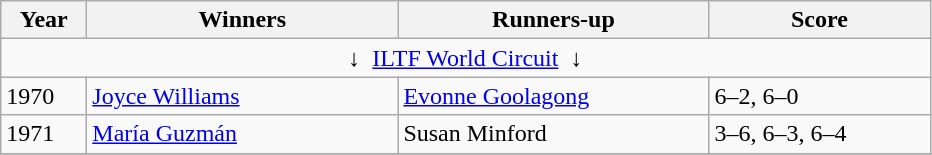<table class="wikitable">
<tr>
<th style="width:50px">Year</th>
<th style="width:200px">Winners</th>
<th style="width:200px">Runners-up</th>
<th style="width:140px" class="unsortable">Score</th>
</tr>
<tr>
<td colspan=4 align=center>↓  <a href='#'>ILTF World Circuit</a>  ↓</td>
</tr>
<tr>
<td>1970</td>
<td> <a href='#'>Joyce Williams</a></td>
<td> <a href='#'>Evonne Goolagong</a></td>
<td>6–2, 6–0</td>
</tr>
<tr>
<td>1971</td>
<td> <a href='#'>María Guzmán</a></td>
<td> Susan Minford</td>
<td>3–6, 6–3, 6–4</td>
</tr>
<tr>
</tr>
</table>
